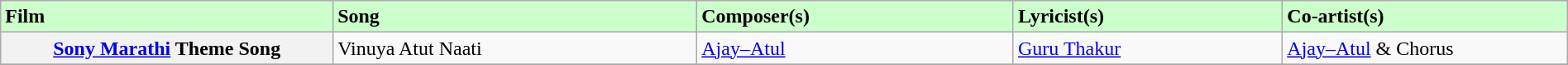<table class="wikitable plainrowheaders" width="100%" textcolor:#000;">
<tr style="background:#cfc; text-align:"center;">
<td scope="col" width=21%><strong>Film</strong></td>
<td scope="col" width=23%><strong>Song</strong></td>
<td scope="col" width=20%><strong>Composer(s)</strong></td>
<td scope="col" width=17%><strong>Lyricist(s)</strong></td>
<td scope="col" width=18%><strong>Co-artist(s)</strong></td>
</tr>
<tr>
<th scope="row"><a href='#'>Sony Marathi</a> Theme Song</th>
<td>Vinuya Atut Naati</td>
<td><a href='#'>Ajay–Atul</a></td>
<td><a href='#'>Guru Thakur</a></td>
<td><a href='#'>Ajay–Atul</a> & Chorus</td>
</tr>
<tr>
</tr>
</table>
